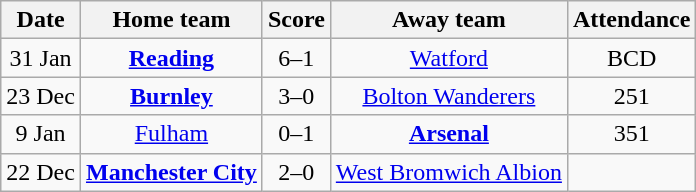<table class="wikitable" style="text-align:center">
<tr>
<th>Date</th>
<th>Home team</th>
<th>Score</th>
<th>Away team</th>
<th>Attendance</th>
</tr>
<tr>
<td>31 Jan</td>
<td><strong><a href='#'>Reading</a></strong></td>
<td>6–1</td>
<td><a href='#'>Watford</a></td>
<td>BCD</td>
</tr>
<tr>
<td>23 Dec</td>
<td><strong><a href='#'>Burnley</a></strong></td>
<td>3–0</td>
<td><a href='#'>Bolton Wanderers</a></td>
<td>251</td>
</tr>
<tr>
<td>9 Jan</td>
<td><a href='#'>Fulham</a></td>
<td>0–1</td>
<td><strong><a href='#'>Arsenal</a></strong></td>
<td>351</td>
</tr>
<tr>
<td>22 Dec</td>
<td><strong><a href='#'>Manchester City</a></strong></td>
<td>2–0</td>
<td><a href='#'>West Bromwich Albion</a></td>
<td></td>
</tr>
</table>
